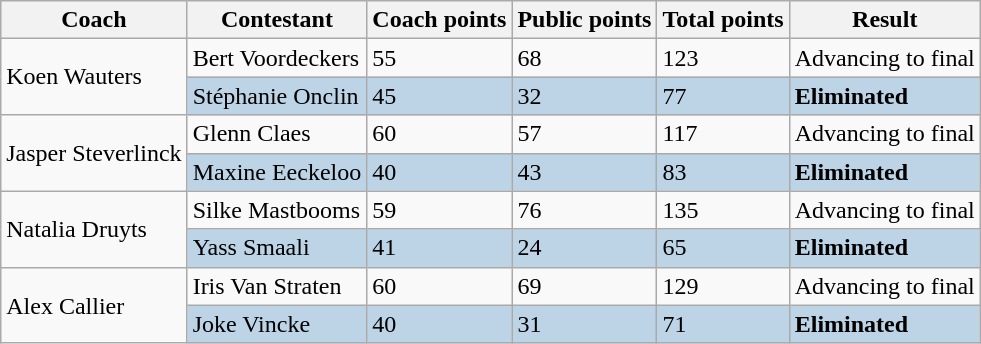<table class=wikitable>
<tr>
<th>Coach</th>
<th>Contestant</th>
<th>Coach points</th>
<th>Public points</th>
<th>Total points</th>
<th>Result</th>
</tr>
<tr>
<td rowspan=2>Koen Wauters</td>
<td>Bert Voordeckers</td>
<td>55</td>
<td>68</td>
<td>123</td>
<td>Advancing to final</td>
</tr>
<tr style="background:#bcd4e6;">
<td>Stéphanie Onclin</td>
<td>45</td>
<td>32</td>
<td>77</td>
<td><strong>Eliminated</strong></td>
</tr>
<tr>
<td rowspan=2>Jasper Steverlinck</td>
<td>Glenn Claes</td>
<td>60</td>
<td>57</td>
<td>117</td>
<td>Advancing to final</td>
</tr>
<tr style="background:#bcd4e6;">
<td>Maxine Eeckeloo</td>
<td>40</td>
<td>43</td>
<td>83</td>
<td><strong>Eliminated</strong></td>
</tr>
<tr>
<td rowspan=2>Natalia Druyts</td>
<td>Silke Mastbooms</td>
<td>59</td>
<td>76</td>
<td>135</td>
<td>Advancing to final</td>
</tr>
<tr style="background:#bcd4e6;">
<td>Yass Smaali</td>
<td>41</td>
<td>24</td>
<td>65</td>
<td><strong>Eliminated</strong></td>
</tr>
<tr>
<td rowspan=2>Alex Callier</td>
<td>Iris Van Straten</td>
<td>60</td>
<td>69</td>
<td>129</td>
<td>Advancing to final</td>
</tr>
<tr style="background:#bcd4e6;">
<td>Joke Vincke</td>
<td>40</td>
<td>31</td>
<td>71</td>
<td><strong>Eliminated</strong></td>
</tr>
</table>
